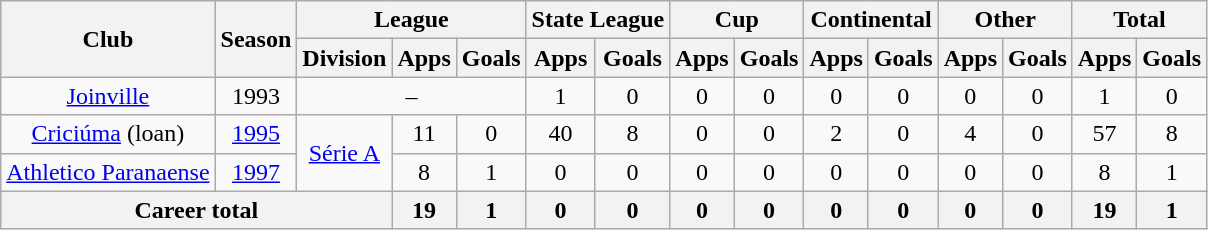<table class="wikitable" style="text-align: center">
<tr>
<th rowspan="2">Club</th>
<th rowspan="2">Season</th>
<th colspan="3">League</th>
<th colspan="2">State League</th>
<th colspan="2">Cup</th>
<th colspan="2">Continental</th>
<th colspan="2">Other</th>
<th colspan="2">Total</th>
</tr>
<tr>
<th>Division</th>
<th>Apps</th>
<th>Goals</th>
<th>Apps</th>
<th>Goals</th>
<th>Apps</th>
<th>Goals</th>
<th>Apps</th>
<th>Goals</th>
<th>Apps</th>
<th>Goals</th>
<th>Apps</th>
<th>Goals</th>
</tr>
<tr>
<td><a href='#'>Joinville</a></td>
<td>1993</td>
<td colspan="3">–</td>
<td>1</td>
<td>0</td>
<td>0</td>
<td>0</td>
<td>0</td>
<td>0</td>
<td>0</td>
<td>0</td>
<td>1</td>
<td>0</td>
</tr>
<tr>
<td><a href='#'>Criciúma</a> (loan)</td>
<td><a href='#'>1995</a></td>
<td rowspan="2"><a href='#'>Série A</a></td>
<td>11</td>
<td>0</td>
<td>40</td>
<td>8</td>
<td>0</td>
<td>0</td>
<td>2</td>
<td>0</td>
<td>4</td>
<td>0</td>
<td>57</td>
<td>8</td>
</tr>
<tr>
<td><a href='#'>Athletico Paranaense</a></td>
<td><a href='#'>1997</a></td>
<td>8</td>
<td>1</td>
<td>0</td>
<td>0</td>
<td>0</td>
<td>0</td>
<td>0</td>
<td>0</td>
<td>0</td>
<td>0</td>
<td>8</td>
<td>1</td>
</tr>
<tr>
<th colspan="3"><strong>Career total</strong></th>
<th>19</th>
<th>1</th>
<th>0</th>
<th>0</th>
<th>0</th>
<th>0</th>
<th>0</th>
<th>0</th>
<th>0</th>
<th>0</th>
<th>19</th>
<th>1</th>
</tr>
</table>
